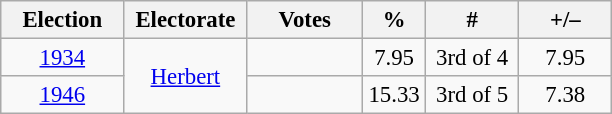<table class="wikitable" style="font-size:95%; text-align:center;">
<tr>
<th width="75">Election</th>
<th width="75">Electorate</th>
<th width="70">Votes</th>
<th width="35">%</th>
<th width="55">#</th>
<th width="55">+/–</th>
</tr>
<tr>
<td><a href='#'>1934</a></td>
<td rowspan=2><a href='#'>Herbert</a> </td>
<td></td>
<td>7.95</td>
<td>3rd of 4</td>
<td> 7.95</td>
</tr>
<tr>
<td><a href='#'>1946</a></td>
<td></td>
<td>15.33</td>
<td>3rd of 5</td>
<td> 7.38</td>
</tr>
</table>
